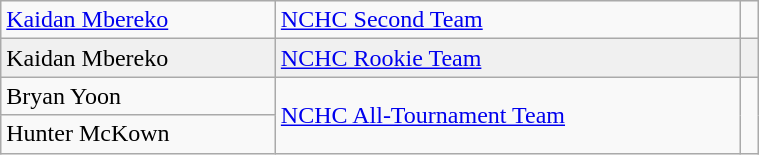<table class="wikitable" width=40%>
<tr>
<td><a href='#'>Kaidan Mbereko</a></td>
<td rowspan=1><a href='#'>NCHC Second Team</a></td>
<td rowspan=1></td>
</tr>
<tr bgcolor=f0f0f0>
<td>Kaidan Mbereko</td>
<td rowspan=1><a href='#'>NCHC Rookie Team</a></td>
<td rowspan=1></td>
</tr>
<tr>
<td>Bryan Yoon</td>
<td rowspan=2><a href='#'>NCHC All-Tournament Team</a></td>
<td rowspan=2></td>
</tr>
<tr>
<td>Hunter McKown</td>
</tr>
</table>
